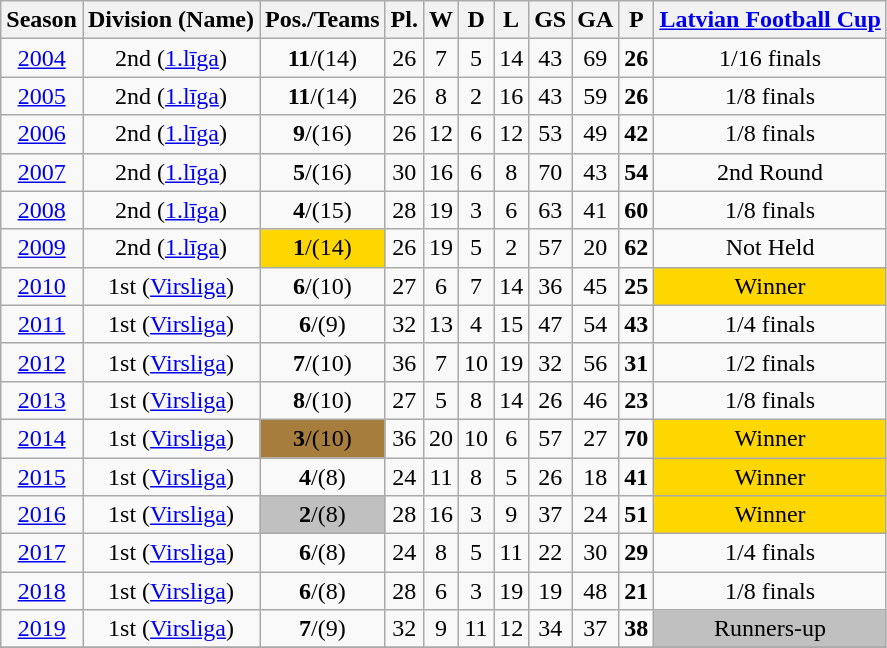<table class="wikitable">
<tr>
<th>Season</th>
<th>Division (Name)</th>
<th>Pos./Teams</th>
<th>Pl.</th>
<th>W</th>
<th>D</th>
<th>L</th>
<th>GS</th>
<th>GA</th>
<th>P</th>
<th><a href='#'>Latvian Football Cup</a></th>
</tr>
<tr>
<td align=center><a href='#'>2004</a></td>
<td align=center>2nd (<a href='#'>1.līga</a>)</td>
<td align=center><strong>11</strong>/(14)</td>
<td align=center>26</td>
<td align=center>7</td>
<td align=center>5</td>
<td align=center>14</td>
<td align=center>43</td>
<td align=center>69</td>
<td align=center><strong>26</strong></td>
<td align=center>1/16 finals</td>
</tr>
<tr>
<td align=center><a href='#'>2005</a></td>
<td align=center>2nd (<a href='#'>1.līga</a>)</td>
<td align=center><strong>11</strong>/(14)</td>
<td align=center>26</td>
<td align=center>8</td>
<td align=center>2</td>
<td align=center>16</td>
<td align=center>43</td>
<td align=center>59</td>
<td align=center><strong>26</strong></td>
<td align=center>1/8 finals</td>
</tr>
<tr>
<td align=center><a href='#'>2006</a></td>
<td align=center>2nd (<a href='#'>1.līga</a>)</td>
<td align=center><strong>9</strong>/(16)</td>
<td align=center>26</td>
<td align=center>12</td>
<td align=center>6</td>
<td align=center>12</td>
<td align=center>53</td>
<td align=center>49</td>
<td align=center><strong>42</strong></td>
<td align=center>1/8 finals</td>
</tr>
<tr>
<td align=center><a href='#'>2007</a></td>
<td align=center>2nd (<a href='#'>1.līga</a>)</td>
<td align=center><strong>5</strong>/(16)</td>
<td align=center>30</td>
<td align=center>16</td>
<td align=center>6</td>
<td align=center>8</td>
<td align=center>70</td>
<td align=center>43</td>
<td align=center><strong>54</strong></td>
<td align=center>2nd Round</td>
</tr>
<tr>
<td align=center><a href='#'>2008</a></td>
<td align=center>2nd (<a href='#'>1.līga</a>)</td>
<td align=center><strong>4</strong>/(15)</td>
<td align=center>28</td>
<td align=center>19</td>
<td align=center>3</td>
<td align=center>6</td>
<td align=center>63</td>
<td align=center>41</td>
<td align=center><strong>60</strong></td>
<td align=center>1/8 finals</td>
</tr>
<tr>
<td align=center><a href='#'>2009</a></td>
<td align=center>2nd (<a href='#'>1.līga</a>)</td>
<td align=center bgcolor=GOLD><strong>1</strong>/(14)</td>
<td align=center>26</td>
<td align=center>19</td>
<td align=center>5</td>
<td align=center>2</td>
<td align=center>57</td>
<td align=center>20</td>
<td align=center><strong>62</strong></td>
<td align=center bgcolor=>Not Held</td>
</tr>
<tr>
<td align=center><a href='#'>2010</a></td>
<td align=center>1st (<a href='#'>Virsliga</a>)</td>
<td align=center bgcolor=><strong>6</strong>/(10)</td>
<td align=center>27</td>
<td align=center>6</td>
<td align=center>7</td>
<td align=center>14</td>
<td align=center>36</td>
<td align=center>45</td>
<td align=center><strong>25</strong></td>
<td align=center bgcolor=gold>Winner</td>
</tr>
<tr>
<td align=center><a href='#'>2011</a></td>
<td align=center>1st (<a href='#'>Virsliga</a>)</td>
<td align=center bgcolor=><strong>6</strong>/(9)</td>
<td align=center>32</td>
<td align=center>13</td>
<td align=center>4</td>
<td align=center>15</td>
<td align=center>47</td>
<td align=center>54</td>
<td align=center><strong>43</strong></td>
<td align=center  bgcolor=>1/4 finals</td>
</tr>
<tr>
<td align=center><a href='#'>2012</a></td>
<td align=center>1st (<a href='#'>Virsliga</a>)</td>
<td align=center bgcolor=><strong>7</strong>/(10)</td>
<td align=center>36</td>
<td align=center>7</td>
<td align=center>10</td>
<td align=center>19</td>
<td align=center>32</td>
<td align=center>56</td>
<td align=center><strong>31</strong></td>
<td align=center bgcolor=>1/2 finals</td>
</tr>
<tr>
<td align=center><a href='#'>2013</a></td>
<td align=center>1st (<a href='#'>Virsliga</a>)</td>
<td align=center bgcolor=><strong>8</strong>/(10)</td>
<td align=center>27</td>
<td align=center>5</td>
<td align=center>8</td>
<td align=center>14</td>
<td align=center>26</td>
<td align=center>46</td>
<td align=center><strong>23</strong></td>
<td align=center bgcolor=>1/8 finals</td>
</tr>
<tr>
<td align=center><a href='#'>2014</a></td>
<td align=center>1st (<a href='#'>Virsliga</a>)</td>
<td align=center bgcolor=#A67D3D><strong>3</strong>/(10)</td>
<td align=center>36</td>
<td align=center>20</td>
<td align=center>10</td>
<td align=center>6</td>
<td align=center>57</td>
<td align=center>27</td>
<td align=center><strong>70</strong></td>
<td align=center bgcolor=GOLD>Winner</td>
</tr>
<tr>
<td align=center><a href='#'>2015</a></td>
<td align=center>1st (<a href='#'>Virsliga</a>)</td>
<td align=center bgcolor=><strong>4</strong>/(8)</td>
<td align=center>24</td>
<td align=center>11</td>
<td align=center>8</td>
<td align=center>5</td>
<td align=center>26</td>
<td align=center>18</td>
<td align=center><strong>41</strong></td>
<td align=center bgcolor=GOLD>Winner</td>
</tr>
<tr>
<td align=center><a href='#'>2016</a></td>
<td align=center>1st (<a href='#'>Virsliga</a>)</td>
<td align=center bgcolor=silver><strong>2</strong>/(8)</td>
<td align=center>28</td>
<td align=center>16</td>
<td align=center>3</td>
<td align=center>9</td>
<td align=center>37</td>
<td align=center>24</td>
<td align=center><strong>51</strong></td>
<td align=center bgcolor=GOLD>Winner</td>
</tr>
<tr>
<td align=center><a href='#'>2017</a></td>
<td align=center>1st (<a href='#'>Virsliga</a>)</td>
<td align=center bgcolor=><strong>6</strong>/(8)</td>
<td align=center>24</td>
<td align=center>8</td>
<td align=center>5</td>
<td align=center>11</td>
<td align=center>22</td>
<td align=center>30</td>
<td align=center><strong>29</strong></td>
<td align=center bgcolor=>1/4 finals</td>
</tr>
<tr>
<td align=center><a href='#'>2018</a></td>
<td align=center>1st (<a href='#'>Virsliga</a>)</td>
<td align=center bgcolor=><strong>6</strong>/(8)</td>
<td align=center>28</td>
<td align=center>6</td>
<td align=center>3</td>
<td align=center>19</td>
<td align=center>19</td>
<td align=center>48</td>
<td align=center><strong>21</strong></td>
<td align=center bgcolor=>1/8 finals</td>
</tr>
<tr>
<td align=center><a href='#'>2019</a></td>
<td align=center>1st (<a href='#'>Virsliga</a>)</td>
<td align=center bgcolor=><strong>7</strong>/(9)</td>
<td align=center>32</td>
<td align=center>9</td>
<td align=center>11</td>
<td align=center>12</td>
<td align=center>34</td>
<td align=center>37</td>
<td align=center><strong>38</strong></td>
<td align=center bgcolor=silver>Runners-up</td>
</tr>
<tr>
</tr>
</table>
